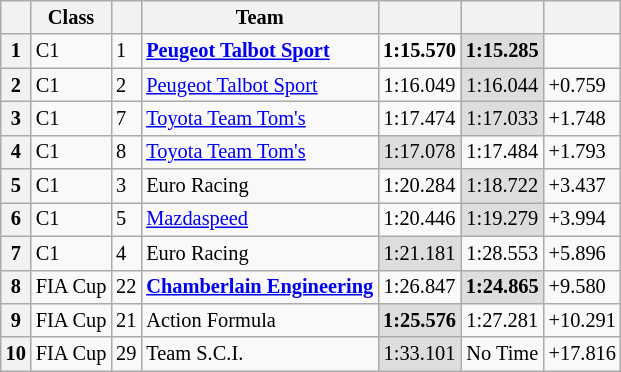<table class="wikitable sortable" style="font-size: 85%;">
<tr>
<th scope=col></th>
<th scope=col>Class</th>
<th scope=col></th>
<th scope=col>Team</th>
<th scope=col></th>
<th></th>
<th scope=col></th>
</tr>
<tr>
<th>1</th>
<td>C1</td>
<td>1</td>
<td><strong> <a href='#'>Peugeot Talbot Sport</a></strong></td>
<td align="center"><strong>1:15.570</strong></td>
<td align="center" style="background:#ddd;"><strong>1:15.285</strong></td>
<td></td>
</tr>
<tr>
<th>2</th>
<td>C1</td>
<td>2</td>
<td> <a href='#'>Peugeot Talbot Sport</a></td>
<td align="center">1:16.049</td>
<td align="center" style="background:#ddd;">1:16.044</td>
<td>+0.759</td>
</tr>
<tr>
<th>3</th>
<td>C1</td>
<td>7</td>
<td> <a href='#'>Toyota Team Tom's</a></td>
<td align="center">1:17.474</td>
<td align="center" style="background:#ddd;">1:17.033</td>
<td>+1.748</td>
</tr>
<tr>
<th>4</th>
<td>C1</td>
<td>8</td>
<td> <a href='#'>Toyota Team Tom's</a></td>
<td align="center" style="background:#ddd;">1:17.078</td>
<td align="center">1:17.484</td>
<td>+1.793</td>
</tr>
<tr>
<th>5</th>
<td>C1</td>
<td>3</td>
<td> Euro Racing</td>
<td align="center">1:20.284</td>
<td align="center" style="background:#ddd;">1:18.722</td>
<td>+3.437</td>
</tr>
<tr>
<th>6</th>
<td>C1</td>
<td>5</td>
<td> <a href='#'>Mazdaspeed</a></td>
<td align="center">1:20.446</td>
<td align="center" style="background:#ddd;">1:19.279</td>
<td>+3.994</td>
</tr>
<tr>
<th>7</th>
<td>C1</td>
<td>4</td>
<td> Euro Racing</td>
<td align="center" style="background:#ddd;">1:21.181</td>
<td align="center">1:28.553</td>
<td>+5.896</td>
</tr>
<tr>
<th>8</th>
<td>FIA Cup</td>
<td>22</td>
<td><strong> <a href='#'>Chamberlain Engineering</a></strong></td>
<td align="center">1:26.847</td>
<td align="center" style="background:#ddd;"><strong>1:24.865</strong></td>
<td>+9.580</td>
</tr>
<tr>
<th>9</th>
<td>FIA Cup</td>
<td>21</td>
<td> Action Formula</td>
<td align="center" style="background:#ddd;"><strong>1:25.576</strong></td>
<td align="center">1:27.281</td>
<td>+10.291</td>
</tr>
<tr>
<th>10</th>
<td>FIA Cup</td>
<td>29</td>
<td> Team S.C.I.</td>
<td align="center" style="background:#ddd;">1:33.101</td>
<td align="center">No Time</td>
<td>+17.816</td>
</tr>
</table>
